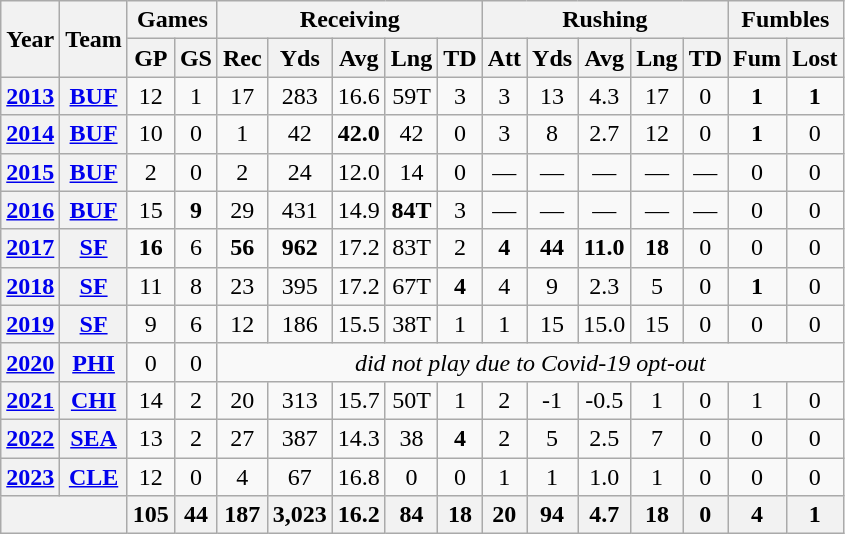<table class="wikitable" style="text-align:center;">
<tr>
<th rowspan="2">Year</th>
<th rowspan="2">Team</th>
<th colspan="2">Games</th>
<th colspan="5">Receiving</th>
<th colspan="5">Rushing</th>
<th colspan="2">Fumbles</th>
</tr>
<tr>
<th>GP</th>
<th>GS</th>
<th>Rec</th>
<th>Yds</th>
<th>Avg</th>
<th>Lng</th>
<th>TD</th>
<th>Att</th>
<th>Yds</th>
<th>Avg</th>
<th>Lng</th>
<th>TD</th>
<th>Fum</th>
<th>Lost</th>
</tr>
<tr>
<th><a href='#'>2013</a></th>
<th><a href='#'>BUF</a></th>
<td>12</td>
<td>1</td>
<td>17</td>
<td>283</td>
<td>16.6</td>
<td>59T</td>
<td>3</td>
<td>3</td>
<td>13</td>
<td>4.3</td>
<td>17</td>
<td>0</td>
<td><strong>1</strong></td>
<td><strong>1</strong></td>
</tr>
<tr>
<th><a href='#'>2014</a></th>
<th><a href='#'>BUF</a></th>
<td>10</td>
<td>0</td>
<td>1</td>
<td>42</td>
<td><strong>42.0</strong></td>
<td>42</td>
<td>0</td>
<td>3</td>
<td>8</td>
<td>2.7</td>
<td>12</td>
<td>0</td>
<td><strong>1</strong></td>
<td>0</td>
</tr>
<tr>
<th><a href='#'>2015</a></th>
<th><a href='#'>BUF</a></th>
<td>2</td>
<td>0</td>
<td>2</td>
<td>24</td>
<td>12.0</td>
<td>14</td>
<td>0</td>
<td>—</td>
<td>—</td>
<td>—</td>
<td>—</td>
<td>—</td>
<td>0</td>
<td>0</td>
</tr>
<tr>
<th><a href='#'>2016</a></th>
<th><a href='#'>BUF</a></th>
<td>15</td>
<td><strong>9</strong></td>
<td>29</td>
<td>431</td>
<td>14.9</td>
<td><strong>84T</strong></td>
<td>3</td>
<td>—</td>
<td>—</td>
<td>—</td>
<td>—</td>
<td>—</td>
<td>0</td>
<td>0</td>
</tr>
<tr>
<th><a href='#'>2017</a></th>
<th><a href='#'>SF</a></th>
<td><strong>16</strong></td>
<td>6</td>
<td><strong>56</strong></td>
<td><strong>962</strong></td>
<td>17.2</td>
<td>83T</td>
<td>2</td>
<td><strong>4</strong></td>
<td><strong>44</strong></td>
<td><strong>11.0</strong></td>
<td><strong>18</strong></td>
<td>0</td>
<td>0</td>
<td>0</td>
</tr>
<tr>
<th><a href='#'>2018</a></th>
<th><a href='#'>SF</a></th>
<td>11</td>
<td>8</td>
<td>23</td>
<td>395</td>
<td>17.2</td>
<td>67T</td>
<td><strong>4</strong></td>
<td>4</td>
<td>9</td>
<td>2.3</td>
<td>5</td>
<td>0</td>
<td><strong>1</strong></td>
<td>0</td>
</tr>
<tr>
<th><a href='#'>2019</a></th>
<th><a href='#'>SF</a></th>
<td>9</td>
<td>6</td>
<td>12</td>
<td>186</td>
<td>15.5</td>
<td>38T</td>
<td>1</td>
<td>1</td>
<td>15</td>
<td>15.0</td>
<td>15</td>
<td>0</td>
<td>0</td>
<td>0</td>
</tr>
<tr>
<th><a href='#'>2020</a></th>
<th><a href='#'>PHI</a></th>
<td>0</td>
<td>0</td>
<td colspan="12"><em>did not play due to Covid-19 opt-out</em></td>
</tr>
<tr>
<th><a href='#'>2021</a></th>
<th><a href='#'>CHI</a></th>
<td>14</td>
<td>2</td>
<td>20</td>
<td>313</td>
<td>15.7</td>
<td>50T</td>
<td>1</td>
<td>2</td>
<td>-1</td>
<td>-0.5</td>
<td>1</td>
<td>0</td>
<td>1</td>
<td>0</td>
</tr>
<tr>
<th><a href='#'>2022</a></th>
<th><a href='#'>SEA</a></th>
<td>13</td>
<td>2</td>
<td>27</td>
<td>387</td>
<td>14.3</td>
<td>38</td>
<td><strong>4</strong></td>
<td>2</td>
<td>5</td>
<td>2.5</td>
<td>7</td>
<td>0</td>
<td>0</td>
<td>0</td>
</tr>
<tr>
<th><a href='#'>2023</a></th>
<th><a href='#'>CLE</a></th>
<td>12</td>
<td>0</td>
<td>4</td>
<td>67</td>
<td>16.8</td>
<td>0</td>
<td>0</td>
<td>1</td>
<td>1</td>
<td>1.0</td>
<td>1</td>
<td>0</td>
<td>0</td>
<td>0</td>
</tr>
<tr>
<th colspan="2"></th>
<th>105</th>
<th>44</th>
<th>187</th>
<th>3,023</th>
<th>16.2</th>
<th>84</th>
<th>18</th>
<th>20</th>
<th>94</th>
<th>4.7</th>
<th>18</th>
<th>0</th>
<th>4</th>
<th>1</th>
</tr>
</table>
